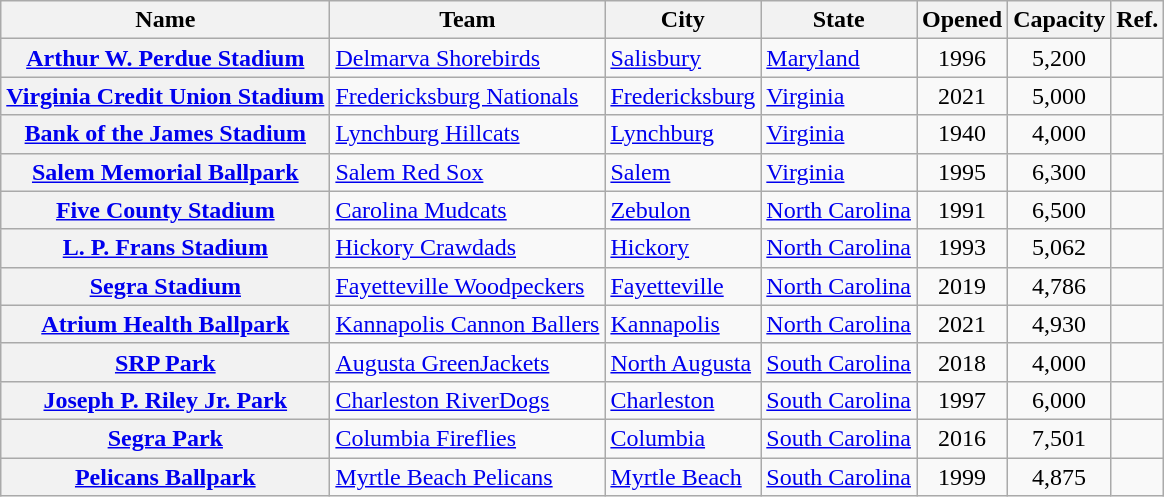<table class="wikitable sortable plainrowheaders">
<tr>
<th>Name</th>
<th>Team</th>
<th>City</th>
<th>State</th>
<th>Opened</th>
<th data-sort-type="number">Capacity</th>
<th class="unsortable">Ref.</th>
</tr>
<tr>
<th scope="row"><a href='#'>Arthur W. Perdue Stadium</a></th>
<td><a href='#'>Delmarva Shorebirds</a></td>
<td><a href='#'>Salisbury</a></td>
<td><a href='#'>Maryland</a></td>
<td style="text-align:center;">1996</td>
<td style="text-align:center;">5,200</td>
<td></td>
</tr>
<tr>
<th scope="row"><a href='#'>Virginia Credit Union Stadium</a></th>
<td><a href='#'>Fredericksburg Nationals</a></td>
<td><a href='#'>Fredericksburg</a></td>
<td><a href='#'>Virginia</a></td>
<td style="text-align:center;">2021</td>
<td style="text-align:center;">5,000</td>
<td></td>
</tr>
<tr>
<th scope="row"><a href='#'>Bank of the James Stadium</a></th>
<td><a href='#'>Lynchburg Hillcats</a></td>
<td><a href='#'>Lynchburg</a></td>
<td><a href='#'>Virginia</a></td>
<td style="text-align:center;">1940</td>
<td style="text-align:center;">4,000</td>
<td></td>
</tr>
<tr>
<th scope="row"><a href='#'>Salem Memorial Ballpark</a></th>
<td><a href='#'>Salem Red Sox</a></td>
<td><a href='#'>Salem</a></td>
<td><a href='#'>Virginia</a></td>
<td style="text-align:center;">1995</td>
<td style="text-align:center;">6,300</td>
<td></td>
</tr>
<tr>
<th scope="row"><a href='#'>Five County Stadium</a></th>
<td><a href='#'>Carolina Mudcats</a></td>
<td><a href='#'>Zebulon</a></td>
<td><a href='#'>North Carolina</a></td>
<td style="text-align:center;">1991</td>
<td style="text-align:center;">6,500</td>
<td></td>
</tr>
<tr>
<th scope="row"><a href='#'>L. P. Frans Stadium</a></th>
<td><a href='#'>Hickory Crawdads</a></td>
<td><a href='#'>Hickory</a></td>
<td><a href='#'>North Carolina</a></td>
<td style="text-align:center;">1993</td>
<td style="text-align:center;">5,062</td>
<td></td>
</tr>
<tr>
<th scope="row"><a href='#'>Segra Stadium</a></th>
<td><a href='#'>Fayetteville Woodpeckers</a></td>
<td><a href='#'>Fayetteville</a></td>
<td><a href='#'>North Carolina</a></td>
<td style="text-align:center;">2019</td>
<td style="text-align:center;">4,786</td>
<td></td>
</tr>
<tr>
<th scope="row"><a href='#'>Atrium Health Ballpark</a></th>
<td><a href='#'>Kannapolis Cannon Ballers</a></td>
<td><a href='#'>Kannapolis</a></td>
<td><a href='#'>North Carolina</a></td>
<td style="text-align:center;">2021</td>
<td style="text-align:center;">4,930</td>
<td></td>
</tr>
<tr>
<th scope="row"><a href='#'>SRP Park</a></th>
<td><a href='#'>Augusta GreenJackets</a></td>
<td><a href='#'>North Augusta</a></td>
<td><a href='#'>South Carolina</a></td>
<td style="text-align:center;">2018</td>
<td style="text-align:center;">4,000</td>
<td></td>
</tr>
<tr>
<th scope="row"><a href='#'>Joseph P. Riley Jr. Park</a></th>
<td><a href='#'>Charleston RiverDogs</a></td>
<td><a href='#'>Charleston</a></td>
<td><a href='#'>South Carolina</a></td>
<td style="text-align:center;">1997</td>
<td style="text-align:center;">6,000</td>
<td></td>
</tr>
<tr>
<th scope="row"><a href='#'>Segra Park</a></th>
<td><a href='#'>Columbia Fireflies</a></td>
<td><a href='#'>Columbia</a></td>
<td><a href='#'>South Carolina</a></td>
<td style="text-align:center;">2016</td>
<td style="text-align:center;">7,501</td>
<td></td>
</tr>
<tr>
<th scope="row"><a href='#'>Pelicans Ballpark</a></th>
<td><a href='#'>Myrtle Beach Pelicans</a></td>
<td><a href='#'>Myrtle Beach</a></td>
<td><a href='#'>South Carolina</a></td>
<td style="text-align:center;">1999</td>
<td style="text-align:center;">4,875</td>
<td></td>
</tr>
</table>
